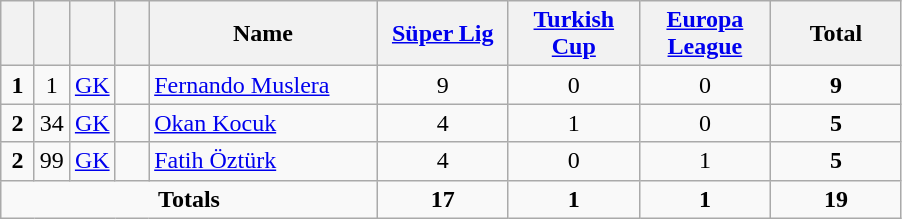<table class="wikitable" style="text-align:center">
<tr>
<th width=15></th>
<th width=15></th>
<th width=15></th>
<th width=15></th>
<th width=145>Name</th>
<th width=80><a href='#'>Süper Lig</a></th>
<th width=80><a href='#'>Turkish Cup</a></th>
<th width=80><a href='#'>Europa League</a></th>
<th width=80>Total</th>
</tr>
<tr>
<td><strong>1</strong></td>
<td>1</td>
<td><a href='#'>GK</a></td>
<td></td>
<td align=left><a href='#'>Fernando Muslera</a></td>
<td>9</td>
<td>0</td>
<td>0</td>
<td><strong>9</strong></td>
</tr>
<tr>
<td><strong>2</strong></td>
<td>34</td>
<td><a href='#'>GK</a></td>
<td></td>
<td align=left><a href='#'>Okan Kocuk</a></td>
<td>4</td>
<td>1</td>
<td>0</td>
<td><strong>5</strong></td>
</tr>
<tr>
<td><strong>2</strong></td>
<td>99</td>
<td><a href='#'>GK</a></td>
<td></td>
<td align=left><a href='#'>Fatih Öztürk</a></td>
<td>4</td>
<td>0</td>
<td>1</td>
<td><strong>5</strong></td>
</tr>
<tr>
<td colspan=5><strong>Totals</strong></td>
<td><strong>17</strong></td>
<td><strong>1</strong></td>
<td><strong>1</strong></td>
<td><strong>19</strong></td>
</tr>
</table>
